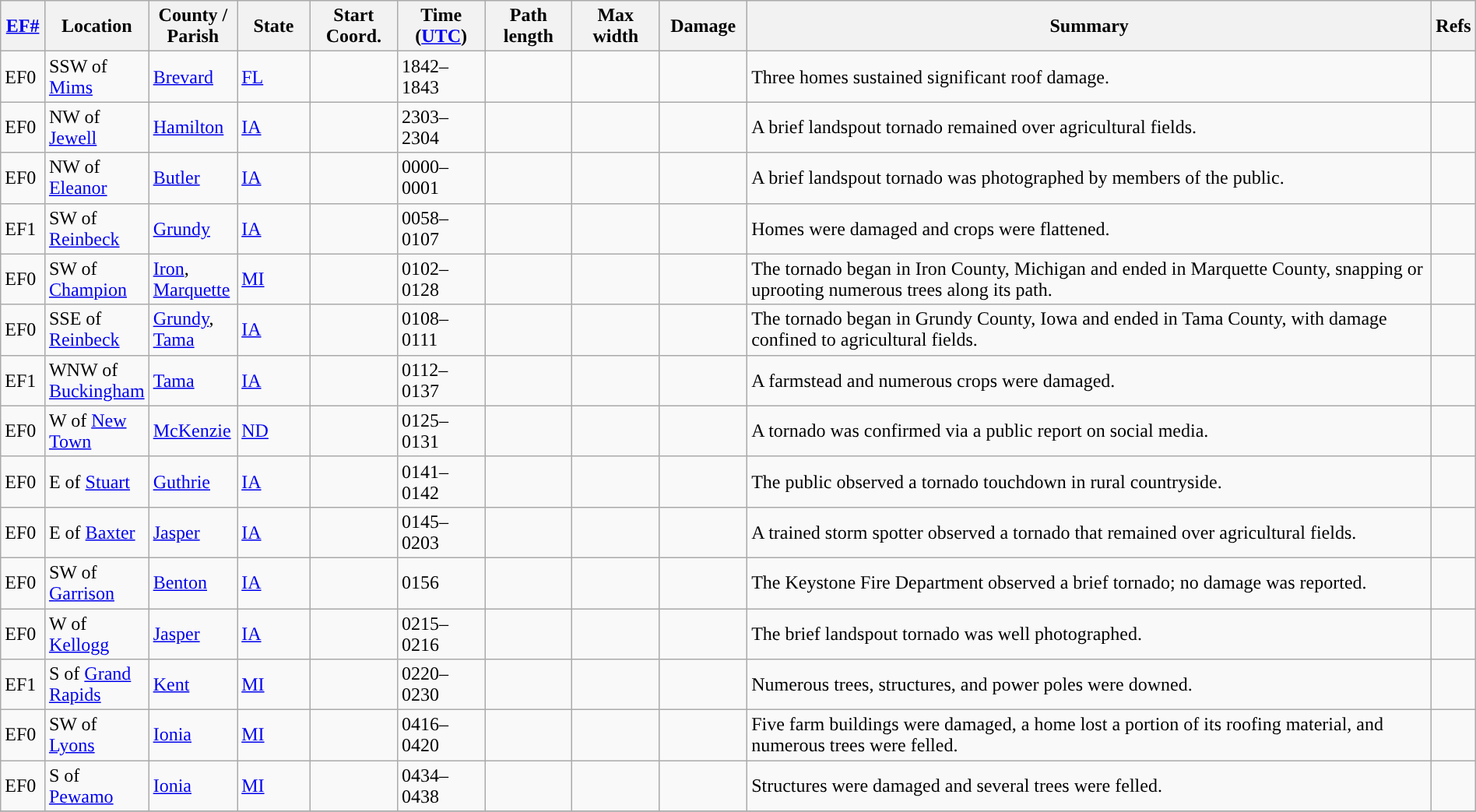<table class="wikitable sortable" style="width:100%;">
<tr>
<th scope="col" width="3%" align="center"><a href='#'>EF#</a></th>
<th scope="col" width="7%" align="center" class="unsortable">Location</th>
<th scope="col" width="6%" align="center" class="unsortable">County / Parish</th>
<th scope="col" width="5%" align="center">State</th>
<th scope="col" width="6%" align="center">Start Coord.</th>
<th scope="col" width="6%" align="center">Time (<a href='#'>UTC</a>)</th>
<th scope="col" width="6%" align="center">Path length</th>
<th scope="col" width="6%" align="center">Max width</th>
<th scope="col" width="6%" align="center">Damage</th>
<th scope="col" width="48%" class="unsortable" align="center">Summary</th>
<th scope="col" width="48%" class="unsortable" align="center">Refs</th>
</tr>
<tr>
<td>EF0</td>
<td>SSW of <a href='#'>Mims</a></td>
<td><a href='#'>Brevard</a></td>
<td><a href='#'>FL</a></td>
<td></td>
<td>1842–1843</td>
<td></td>
<td></td>
<td></td>
<td>Three homes sustained significant roof damage.</td>
<td></td>
</tr>
<tr>
<td>EF0</td>
<td>NW of <a href='#'>Jewell</a></td>
<td><a href='#'>Hamilton</a></td>
<td><a href='#'>IA</a></td>
<td></td>
<td>2303–2304</td>
<td></td>
<td></td>
<td></td>
<td>A brief landspout tornado remained over agricultural fields.</td>
<td></td>
</tr>
<tr>
<td>EF0</td>
<td>NW of <a href='#'>Eleanor</a></td>
<td><a href='#'>Butler</a></td>
<td><a href='#'>IA</a></td>
<td></td>
<td>0000–0001</td>
<td></td>
<td></td>
<td></td>
<td>A brief landspout tornado was photographed by members of the public.</td>
<td></td>
</tr>
<tr>
<td>EF1</td>
<td>SW of <a href='#'>Reinbeck</a></td>
<td><a href='#'>Grundy</a></td>
<td><a href='#'>IA</a></td>
<td></td>
<td>0058–0107</td>
<td></td>
<td></td>
<td></td>
<td>Homes were damaged and crops were flattened.</td>
<td></td>
</tr>
<tr>
<td>EF0</td>
<td>SW of <a href='#'>Champion</a></td>
<td><a href='#'>Iron</a>, <a href='#'>Marquette</a></td>
<td><a href='#'>MI</a></td>
<td></td>
<td>0102–0128</td>
<td></td>
<td></td>
<td></td>
<td>The tornado began in Iron County, Michigan and ended in Marquette County, snapping or uprooting numerous trees along its path.</td>
<td></td>
</tr>
<tr>
<td>EF0</td>
<td>SSE of <a href='#'>Reinbeck</a></td>
<td><a href='#'>Grundy</a>, <a href='#'>Tama</a></td>
<td><a href='#'>IA</a></td>
<td></td>
<td>0108–0111</td>
<td></td>
<td></td>
<td></td>
<td>The tornado began in Grundy County, Iowa and ended in Tama County, with damage confined to agricultural fields.</td>
<td></td>
</tr>
<tr>
<td>EF1</td>
<td>WNW of <a href='#'>Buckingham</a></td>
<td><a href='#'>Tama</a></td>
<td><a href='#'>IA</a></td>
<td></td>
<td>0112–0137</td>
<td></td>
<td></td>
<td></td>
<td>A farmstead and numerous crops were damaged.</td>
<td></td>
</tr>
<tr>
<td>EF0</td>
<td>W of <a href='#'>New Town</a></td>
<td><a href='#'>McKenzie</a></td>
<td><a href='#'>ND</a></td>
<td></td>
<td>0125–0131</td>
<td></td>
<td></td>
<td></td>
<td>A tornado was confirmed via a public report on social media.</td>
<td></td>
</tr>
<tr>
<td>EF0</td>
<td>E of <a href='#'>Stuart</a></td>
<td><a href='#'>Guthrie</a></td>
<td><a href='#'>IA</a></td>
<td></td>
<td>0141–0142</td>
<td></td>
<td></td>
<td></td>
<td>The public observed a tornado touchdown in rural countryside.</td>
<td></td>
</tr>
<tr>
<td>EF0</td>
<td>E of <a href='#'>Baxter</a></td>
<td><a href='#'>Jasper</a></td>
<td><a href='#'>IA</a></td>
<td></td>
<td>0145–0203</td>
<td></td>
<td></td>
<td></td>
<td>A trained storm spotter observed a tornado that remained over agricultural fields.</td>
<td></td>
</tr>
<tr>
<td>EF0</td>
<td>SW of <a href='#'>Garrison</a></td>
<td><a href='#'>Benton</a></td>
<td><a href='#'>IA</a></td>
<td></td>
<td>0156</td>
<td></td>
<td></td>
<td></td>
<td>The Keystone Fire Department observed a brief tornado; no damage was reported.</td>
<td></td>
</tr>
<tr>
<td>EF0</td>
<td>W of <a href='#'>Kellogg</a></td>
<td><a href='#'>Jasper</a></td>
<td><a href='#'>IA</a></td>
<td></td>
<td>0215–0216</td>
<td></td>
<td></td>
<td></td>
<td>The brief landspout tornado was well photographed.</td>
<td></td>
</tr>
<tr>
<td>EF1</td>
<td>S of <a href='#'>Grand Rapids</a></td>
<td><a href='#'>Kent</a></td>
<td><a href='#'>MI</a></td>
<td></td>
<td>0220–0230</td>
<td></td>
<td></td>
<td></td>
<td>Numerous trees, structures, and power poles were downed.</td>
<td></td>
</tr>
<tr>
<td>EF0</td>
<td>SW of <a href='#'>Lyons</a></td>
<td><a href='#'>Ionia</a></td>
<td><a href='#'>MI</a></td>
<td></td>
<td>0416–0420</td>
<td></td>
<td></td>
<td></td>
<td>Five farm buildings were damaged, a home lost a portion of its roofing material, and numerous trees were felled.</td>
<td></td>
</tr>
<tr>
<td>EF0</td>
<td>S of <a href='#'>Pewamo</a></td>
<td><a href='#'>Ionia</a></td>
<td><a href='#'>MI</a></td>
<td></td>
<td>0434–0438</td>
<td></td>
<td></td>
<td></td>
<td>Structures were damaged and several trees were felled.</td>
<td></td>
</tr>
<tr>
</tr>
</table>
